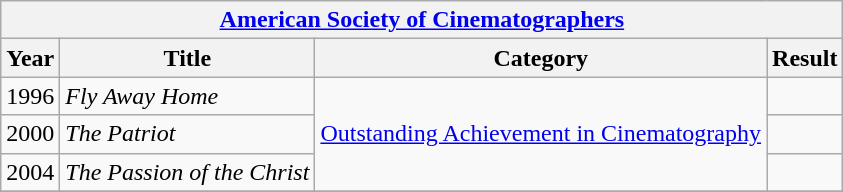<table class="wikitable">
<tr>
<th colspan=4><a href='#'>American Society of Cinematographers</a></th>
</tr>
<tr>
<th>Year</th>
<th>Title</th>
<th>Category</th>
<th>Result</th>
</tr>
<tr>
<td>1996</td>
<td><em>Fly Away Home</em></td>
<td rowspan=3><a href='#'>Outstanding Achievement in Cinematography</a></td>
<td></td>
</tr>
<tr>
<td>2000</td>
<td><em>The Patriot</em></td>
<td></td>
</tr>
<tr>
<td>2004</td>
<td><em>The Passion of the Christ</em></td>
<td></td>
</tr>
<tr>
</tr>
</table>
